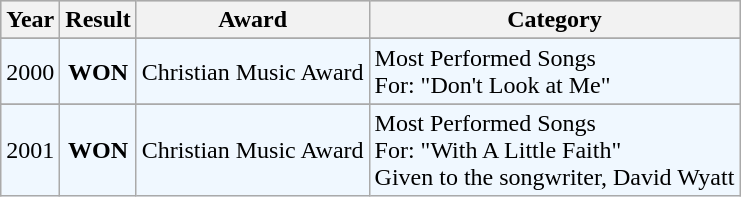<table class="wikitable"|width=100%>
<tr bgcolor="#CCCCCC">
<th align="left">Year</th>
<th align="left">Result</th>
<th align="center">Award</th>
<th align="center">Category</th>
</tr>
<tr>
</tr>
<tr bgcolor="#F0F8FF">
<td align="left">2000</td>
<td align="center"><strong>WON</strong></td>
<td align="left">Christian Music Award</td>
<td align="left">Most Performed Songs <br> For: "Don't Look at Me"</td>
</tr>
<tr>
</tr>
<tr bgcolor="#F0F8FF">
<td align="left">2001</td>
<td align="center"><strong>WON</strong></td>
<td align="left">Christian Music Award</td>
<td align="left">Most Performed Songs <br> For: "With A Little Faith" <br> Given to the songwriter, David Wyatt</td>
</tr>
</table>
